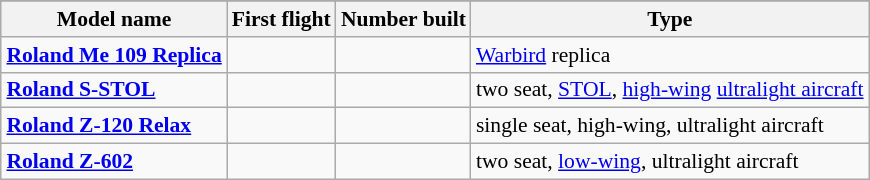<table class="wikitable"  style="margin:auto; font-size:90%;">
<tr>
</tr>
<tr style="background:#efefef;">
<th>Model name</th>
<th>First flight</th>
<th>Number built</th>
<th>Type</th>
</tr>
<tr>
<td align=left><strong><a href='#'>Roland Me 109 Replica</a></strong></td>
<td align=center></td>
<td align=center></td>
<td align=left><a href='#'>Warbird</a> replica</td>
</tr>
<tr>
<td align=left><strong><a href='#'>Roland S-STOL</a></strong></td>
<td align=center></td>
<td align=center></td>
<td align=left>two seat, <a href='#'>STOL</a>, <a href='#'>high-wing</a> <a href='#'>ultralight aircraft</a></td>
</tr>
<tr>
<td align=left><strong><a href='#'>Roland Z-120 Relax</a></strong></td>
<td align=center></td>
<td align=center></td>
<td align=left>single seat, high-wing, ultralight aircraft</td>
</tr>
<tr>
<td align=left><strong><a href='#'>Roland Z-602</a></strong></td>
<td align=center></td>
<td align=center></td>
<td align=left>two seat, <a href='#'>low-wing</a>, ultralight aircraft</td>
</tr>
</table>
